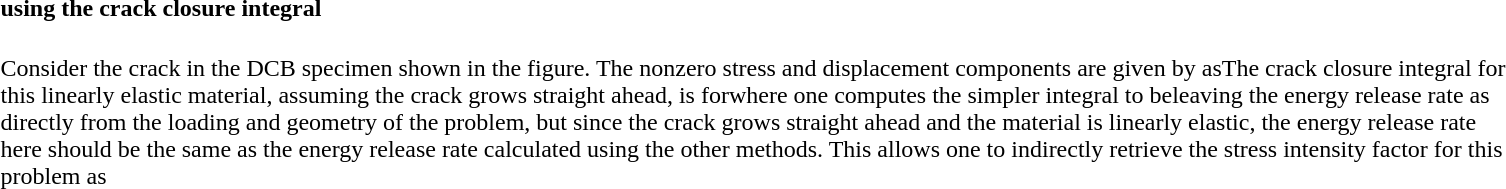<table class="toccolours collapsible collapsed" width="80%" style="text-align:left">
<tr>
<th> using the crack closure integral</th>
</tr>
<tr>
<td><br>Consider the crack in the DCB specimen shown in the figure. The nonzero stress and displacement components are given by  asThe crack closure integral for this linearly elastic material, assuming the crack grows straight ahead, is forwhere one computes the simpler integral to beleaving the energy release rate as directly from the loading and geometry of the problem, but since the crack grows straight ahead and the material is linearly elastic, the energy release rate here should be the same as the energy release rate calculated using the other methods. This allows one to indirectly retrieve the stress intensity factor for this problem as</td>
</tr>
</table>
